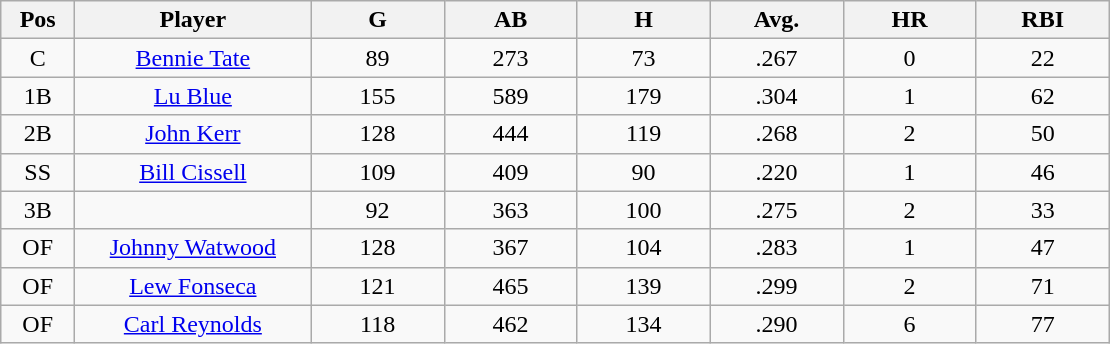<table class="wikitable sortable">
<tr>
<th bgcolor="#DDDDFF" width="5%">Pos</th>
<th bgcolor="#DDDDFF" width="16%">Player</th>
<th bgcolor="#DDDDFF" width="9%">G</th>
<th bgcolor="#DDDDFF" width="9%">AB</th>
<th bgcolor="#DDDDFF" width="9%">H</th>
<th bgcolor="#DDDDFF" width="9%">Avg.</th>
<th bgcolor="#DDDDFF" width="9%">HR</th>
<th bgcolor="#DDDDFF" width="9%">RBI</th>
</tr>
<tr align="center">
<td>C</td>
<td><a href='#'>Bennie Tate</a></td>
<td>89</td>
<td>273</td>
<td>73</td>
<td>.267</td>
<td>0</td>
<td>22</td>
</tr>
<tr align=center>
<td>1B</td>
<td><a href='#'>Lu Blue</a></td>
<td>155</td>
<td>589</td>
<td>179</td>
<td>.304</td>
<td>1</td>
<td>62</td>
</tr>
<tr align=center>
<td>2B</td>
<td><a href='#'>John Kerr</a></td>
<td>128</td>
<td>444</td>
<td>119</td>
<td>.268</td>
<td>2</td>
<td>50</td>
</tr>
<tr align=center>
<td>SS</td>
<td><a href='#'>Bill Cissell</a></td>
<td>109</td>
<td>409</td>
<td>90</td>
<td>.220</td>
<td>1</td>
<td>46</td>
</tr>
<tr align=center>
<td>3B</td>
<td></td>
<td>92</td>
<td>363</td>
<td>100</td>
<td>.275</td>
<td>2</td>
<td>33</td>
</tr>
<tr align="center">
<td>OF</td>
<td><a href='#'>Johnny Watwood</a></td>
<td>128</td>
<td>367</td>
<td>104</td>
<td>.283</td>
<td>1</td>
<td>47</td>
</tr>
<tr align=center>
<td>OF</td>
<td><a href='#'>Lew Fonseca</a></td>
<td>121</td>
<td>465</td>
<td>139</td>
<td>.299</td>
<td>2</td>
<td>71</td>
</tr>
<tr align=center>
<td>OF</td>
<td><a href='#'>Carl Reynolds</a></td>
<td>118</td>
<td>462</td>
<td>134</td>
<td>.290</td>
<td>6</td>
<td>77</td>
</tr>
</table>
